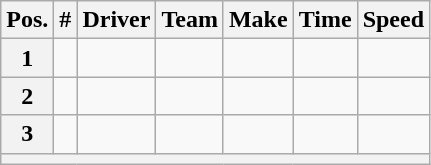<table class="wikitable">
<tr>
<th>Pos.</th>
<th>#</th>
<th>Driver</th>
<th>Team</th>
<th>Make</th>
<th>Time</th>
<th>Speed</th>
</tr>
<tr>
<th>1</th>
<td></td>
<td></td>
<td></td>
<td></td>
<td></td>
<td></td>
</tr>
<tr>
<th>2</th>
<td></td>
<td></td>
<td></td>
<td></td>
<td></td>
<td></td>
</tr>
<tr>
<th>3</th>
<td></td>
<td></td>
<td></td>
<td></td>
<td></td>
<td></td>
</tr>
<tr>
<th colspan="7"></th>
</tr>
</table>
